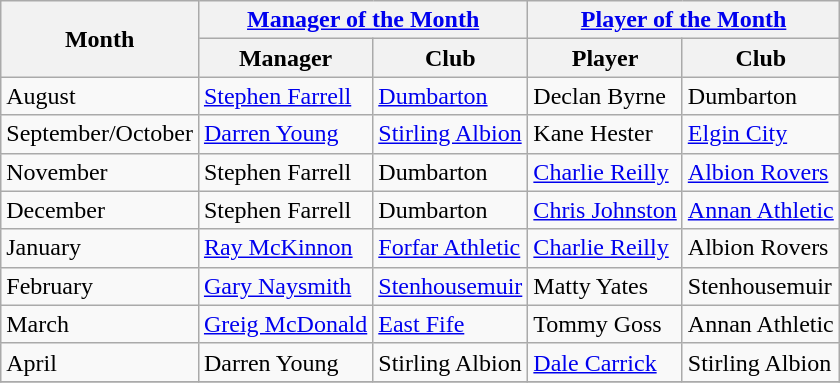<table class="wikitable">
<tr>
<th rowspan="2">Month</th>
<th colspan="2"><a href='#'>Manager of the Month</a></th>
<th colspan="2"><a href='#'>Player of the Month</a></th>
</tr>
<tr>
<th>Manager</th>
<th>Club</th>
<th>Player</th>
<th>Club</th>
</tr>
<tr>
<td>August</td>
<td> <a href='#'>Stephen Farrell</a></td>
<td><a href='#'>Dumbarton</a></td>
<td> Declan Byrne</td>
<td>Dumbarton</td>
</tr>
<tr>
<td>September/October</td>
<td> <a href='#'>Darren Young</a></td>
<td><a href='#'>Stirling Albion</a></td>
<td> Kane Hester</td>
<td><a href='#'>Elgin City</a></td>
</tr>
<tr>
<td>November</td>
<td> Stephen Farrell</td>
<td>Dumbarton</td>
<td> <a href='#'>Charlie Reilly</a></td>
<td><a href='#'>Albion Rovers</a></td>
</tr>
<tr>
<td>December</td>
<td> Stephen Farrell</td>
<td>Dumbarton</td>
<td> <a href='#'>Chris Johnston</a></td>
<td><a href='#'>Annan Athletic</a></td>
</tr>
<tr>
<td>January</td>
<td> <a href='#'>Ray McKinnon</a></td>
<td><a href='#'>Forfar Athletic</a></td>
<td> <a href='#'>Charlie Reilly</a></td>
<td>Albion Rovers</td>
</tr>
<tr>
<td>February</td>
<td> <a href='#'>Gary Naysmith</a></td>
<td><a href='#'>Stenhousemuir</a></td>
<td> Matty Yates</td>
<td>Stenhousemuir</td>
</tr>
<tr>
<td>March</td>
<td> <a href='#'>Greig McDonald</a></td>
<td><a href='#'>East Fife</a></td>
<td> Tommy Goss</td>
<td>Annan Athletic</td>
</tr>
<tr>
<td>April</td>
<td> Darren Young</td>
<td>Stirling Albion</td>
<td> <a href='#'>Dale Carrick</a></td>
<td>Stirling Albion</td>
</tr>
<tr>
</tr>
</table>
